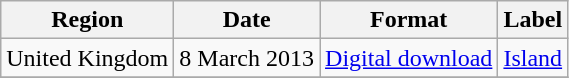<table class=wikitable>
<tr>
<th>Region</th>
<th>Date</th>
<th>Format</th>
<th>Label</th>
</tr>
<tr>
<td>United Kingdom</td>
<td>8 March 2013</td>
<td><a href='#'>Digital download</a></td>
<td><a href='#'>Island</a></td>
</tr>
<tr>
</tr>
</table>
